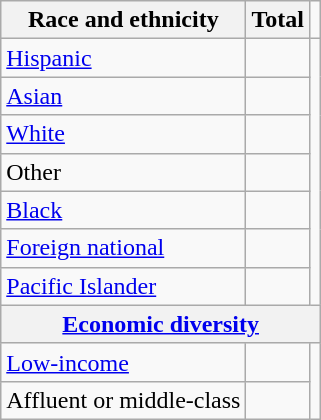<table class="wikitable floatright sortable collapsible"; text-align:right; font-size:80%;">
<tr>
<th>Race and ethnicity</th>
<th data-sort-type="number">Total</th>
<td></td>
</tr>
<tr>
<td><a href='#'>Hispanic</a></td>
<td align=right></td>
</tr>
<tr>
<td><a href='#'>Asian</a></td>
<td align=right></td>
</tr>
<tr>
<td><a href='#'>White</a></td>
<td align=right></td>
</tr>
<tr>
<td>Other</td>
<td align=right></td>
</tr>
<tr>
<td><a href='#'>Black</a></td>
<td align=right></td>
</tr>
<tr>
<td><a href='#'>Foreign national</a></td>
<td align=right></td>
</tr>
<tr>
<td><a href='#'>Pacific Islander</a></td>
<td align=right></td>
</tr>
<tr>
<th colspan="3" data-sort-type="number"><a href='#'>Economic diversity</a></th>
</tr>
<tr>
<td><a href='#'>Low-income</a></td>
<td align=right></td>
</tr>
<tr>
<td>Affluent or middle-class</td>
<td align=right></td>
</tr>
</table>
